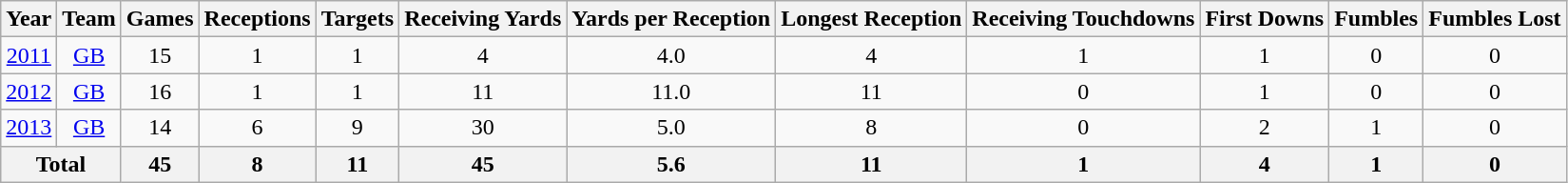<table class="wikitable" style="text-align:center">
<tr>
<th>Year</th>
<th>Team</th>
<th>Games</th>
<th>Receptions</th>
<th>Targets</th>
<th>Receiving Yards</th>
<th>Yards per Reception</th>
<th>Longest Reception</th>
<th>Receiving Touchdowns</th>
<th>First Downs</th>
<th>Fumbles</th>
<th>Fumbles Lost</th>
</tr>
<tr>
<td><a href='#'>2011</a></td>
<td><a href='#'>GB</a></td>
<td>15</td>
<td>1</td>
<td>1</td>
<td>4</td>
<td>4.0</td>
<td>4</td>
<td>1</td>
<td>1</td>
<td>0</td>
<td>0</td>
</tr>
<tr>
<td><a href='#'>2012</a></td>
<td><a href='#'>GB</a></td>
<td>16</td>
<td>1</td>
<td>1</td>
<td>11</td>
<td>11.0</td>
<td>11</td>
<td>0</td>
<td>1</td>
<td>0</td>
<td>0</td>
</tr>
<tr>
<td><a href='#'>2013</a></td>
<td><a href='#'>GB</a></td>
<td>14</td>
<td>6</td>
<td>9</td>
<td>30</td>
<td>5.0</td>
<td>8</td>
<td>0</td>
<td>2</td>
<td>1</td>
<td>0</td>
</tr>
<tr>
<th colspan="2">Total</th>
<th>45</th>
<th>8</th>
<th>11</th>
<th>45</th>
<th>5.6</th>
<th>11</th>
<th>1</th>
<th>4</th>
<th>1</th>
<th>0</th>
</tr>
</table>
